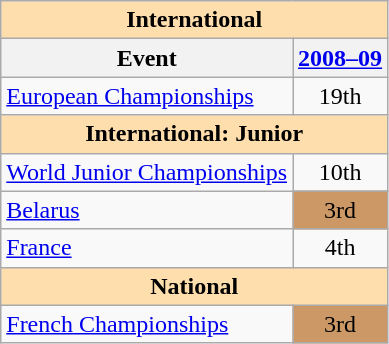<table class="wikitable" style="text-align:center">
<tr>
<th style="background-color: #ffdead; " colspan=2 align=center>International</th>
</tr>
<tr>
<th>Event</th>
<th><a href='#'>2008–09</a></th>
</tr>
<tr>
<td align=left><a href='#'>European Championships</a></td>
<td>19th</td>
</tr>
<tr>
<th style="background-color: #ffdead; " colspan=2 align=center>International: Junior</th>
</tr>
<tr>
<td align=left><a href='#'>World Junior Championships</a></td>
<td>10th</td>
</tr>
<tr>
<td align=left> <a href='#'>Belarus</a></td>
<td bgcolor=cc9966>3rd</td>
</tr>
<tr>
<td align=left> <a href='#'>France</a></td>
<td>4th</td>
</tr>
<tr>
<th style="background-color: #ffdead; " colspan=2 align=center>National</th>
</tr>
<tr>
<td align=left><a href='#'>French Championships</a></td>
<td bgcolor=cc9966>3rd</td>
</tr>
</table>
